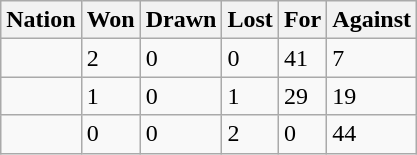<table class="wikitable">
<tr>
<th>Nation</th>
<th>Won</th>
<th>Drawn</th>
<th>Lost</th>
<th>For</th>
<th>Against</th>
</tr>
<tr>
<td></td>
<td>2</td>
<td>0</td>
<td>0</td>
<td>41</td>
<td>7</td>
</tr>
<tr>
<td></td>
<td>1</td>
<td>0</td>
<td>1</td>
<td>29</td>
<td>19</td>
</tr>
<tr>
<td></td>
<td>0</td>
<td>0</td>
<td>2</td>
<td>0</td>
<td>44</td>
</tr>
</table>
